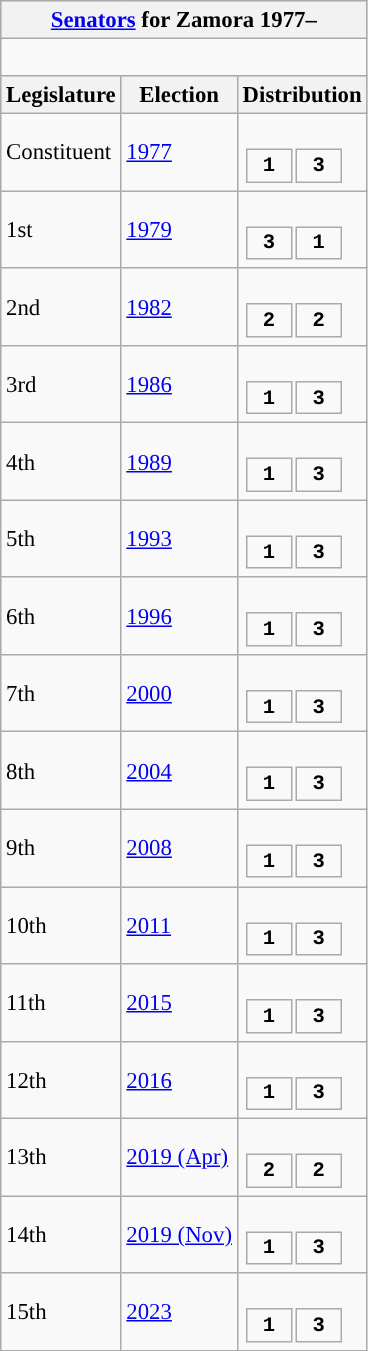<table class="wikitable" style="font-size:95%;">
<tr bgcolor="#CCCCCC">
<th colspan="3"><a href='#'>Senators</a> for Zamora 1977–</th>
</tr>
<tr>
<td colspan="3"><br>







</td>
</tr>
<tr bgcolor="#CCCCCC">
<th>Legislature</th>
<th>Election</th>
<th>Distribution</th>
</tr>
<tr>
<td>Constituent</td>
<td><a href='#'>1977</a></td>
<td><br><table style="width:5em; font-size:90%; text-align:center; font-family:Courier New;">
<tr style="font-weight:bold">
<td style="background:">1</td>
<td style="background:">3</td>
</tr>
</table>
</td>
</tr>
<tr>
<td>1st</td>
<td><a href='#'>1979</a></td>
<td><br><table style="width:5em; font-size:90%; text-align:center; font-family:Courier New;">
<tr style="font-weight:bold">
<td style="background:">3</td>
<td style="background:">1</td>
</tr>
</table>
</td>
</tr>
<tr>
<td>2nd</td>
<td><a href='#'>1982</a></td>
<td><br><table style="width:5em; font-size:90%; text-align:center; font-family:Courier New;">
<tr style="font-weight:bold">
<td style="background:">2</td>
<td style="background:">2</td>
</tr>
</table>
</td>
</tr>
<tr>
<td>3rd</td>
<td><a href='#'>1986</a></td>
<td><br><table style="width:5em; font-size:90%; text-align:center; font-family:Courier New;">
<tr style="font-weight:bold">
<td style="background:">1</td>
<td style="background:">3</td>
</tr>
</table>
</td>
</tr>
<tr>
<td>4th</td>
<td><a href='#'>1989</a></td>
<td><br><table style="width:5em; font-size:90%; text-align:center; font-family:Courier New;">
<tr style="font-weight:bold">
<td style="background:">1</td>
<td style="background:">3</td>
</tr>
</table>
</td>
</tr>
<tr>
<td>5th</td>
<td><a href='#'>1993</a></td>
<td><br><table style="width:5em; font-size:90%; text-align:center; font-family:Courier New;">
<tr style="font-weight:bold">
<td style="background:">1</td>
<td style="background:">3</td>
</tr>
</table>
</td>
</tr>
<tr>
<td>6th</td>
<td><a href='#'>1996</a></td>
<td><br><table style="width:5em; font-size:90%; text-align:center; font-family:Courier New;">
<tr style="font-weight:bold">
<td style="background:">1</td>
<td style="background:">3</td>
</tr>
</table>
</td>
</tr>
<tr>
<td>7th</td>
<td><a href='#'>2000</a></td>
<td><br><table style="width:5em; font-size:90%; text-align:center; font-family:Courier New;">
<tr style="font-weight:bold">
<td style="background:">1</td>
<td style="background:">3</td>
</tr>
</table>
</td>
</tr>
<tr>
<td>8th</td>
<td><a href='#'>2004</a></td>
<td><br><table style="width:5em; font-size:90%; text-align:center; font-family:Courier New;">
<tr style="font-weight:bold">
<td style="background:">1</td>
<td style="background:">3</td>
</tr>
</table>
</td>
</tr>
<tr>
<td>9th</td>
<td><a href='#'>2008</a></td>
<td><br><table style="width:5em; font-size:90%; text-align:center; font-family:Courier New;">
<tr style="font-weight:bold">
<td style="background:">1</td>
<td style="background:">3</td>
</tr>
</table>
</td>
</tr>
<tr>
<td>10th</td>
<td><a href='#'>2011</a></td>
<td><br><table style="width:5em; font-size:90%; text-align:center; font-family:Courier New;">
<tr style="font-weight:bold">
<td style="background:">1</td>
<td style="background:">3</td>
</tr>
</table>
</td>
</tr>
<tr>
<td>11th</td>
<td><a href='#'>2015</a></td>
<td><br><table style="width:5em; font-size:90%; text-align:center; font-family:Courier New;">
<tr style="font-weight:bold">
<td style="background:">1</td>
<td style="background:">3</td>
</tr>
</table>
</td>
</tr>
<tr>
<td>12th</td>
<td><a href='#'>2016</a></td>
<td><br><table style="width:5em; font-size:90%; text-align:center; font-family:Courier New;">
<tr style="font-weight:bold">
<td style="background:">1</td>
<td style="background:">3</td>
</tr>
</table>
</td>
</tr>
<tr>
<td>13th</td>
<td><a href='#'>2019 (Apr)</a></td>
<td><br><table style="width:5em; font-size:90%; text-align:center; font-family:Courier New;">
<tr style="font-weight:bold">
<td style="background:">2</td>
<td style="background:">2</td>
</tr>
</table>
</td>
</tr>
<tr>
<td>14th</td>
<td><a href='#'>2019 (Nov)</a></td>
<td><br><table style="width:5em; font-size:90%; text-align:center; font-family:Courier New;">
<tr style="font-weight:bold">
<td style="background:">1</td>
<td style="background:">3</td>
</tr>
</table>
</td>
</tr>
<tr>
<td>15th</td>
<td><a href='#'>2023</a></td>
<td><br><table style="width:5em; font-size:90%; text-align:center; font-family:Courier New;">
<tr style="font-weight:bold">
<td style="background:">1</td>
<td style="background:">3</td>
</tr>
</table>
</td>
</tr>
</table>
